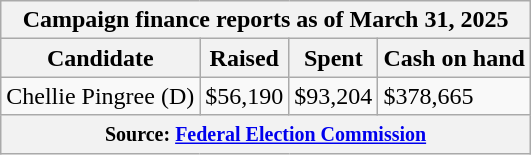<table class="wikitable sortable">
<tr>
<th colspan=4>Campaign finance reports as of March 31, 2025</th>
</tr>
<tr style="text-align:center;">
<th>Candidate</th>
<th>Raised</th>
<th>Spent</th>
<th>Cash on hand</th>
</tr>
<tr>
<td>Chellie Pingree (D)</td>
<td>$56,190</td>
<td>$93,204</td>
<td>$378,665</td>
</tr>
<tr>
<th colspan="4"><small>Source: <a href='#'>Federal Election Commission</a></small></th>
</tr>
</table>
